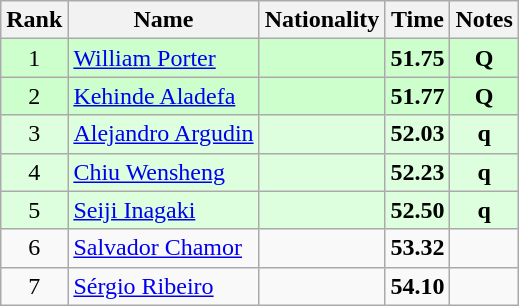<table class="wikitable sortable" style="text-align:center">
<tr>
<th>Rank</th>
<th>Name</th>
<th>Nationality</th>
<th>Time</th>
<th>Notes</th>
</tr>
<tr bgcolor=ccffcc>
<td>1</td>
<td align=left><a href='#'>William Porter</a></td>
<td align=left></td>
<td><strong>51.75</strong></td>
<td><strong>Q</strong></td>
</tr>
<tr bgcolor=ccffcc>
<td>2</td>
<td align=left><a href='#'>Kehinde Aladefa</a></td>
<td align=left></td>
<td><strong>51.77</strong></td>
<td><strong>Q</strong></td>
</tr>
<tr bgcolor=ddffdd>
<td>3</td>
<td align=left><a href='#'>Alejandro Argudin</a></td>
<td align=left></td>
<td><strong>52.03</strong></td>
<td><strong>q</strong></td>
</tr>
<tr bgcolor=ddffdd>
<td>4</td>
<td align=left><a href='#'>Chiu Wensheng</a></td>
<td align=left></td>
<td><strong>52.23</strong></td>
<td><strong>q</strong></td>
</tr>
<tr bgcolor=ddffdd>
<td>5</td>
<td align=left><a href='#'>Seiji Inagaki</a></td>
<td align=left></td>
<td><strong>52.50</strong></td>
<td><strong>q</strong></td>
</tr>
<tr>
<td>6</td>
<td align=left><a href='#'>Salvador Chamor</a></td>
<td align=left></td>
<td><strong>53.32</strong></td>
<td></td>
</tr>
<tr>
<td>7</td>
<td align=left><a href='#'>Sérgio Ribeiro</a></td>
<td align=left></td>
<td><strong>54.10</strong></td>
<td></td>
</tr>
</table>
